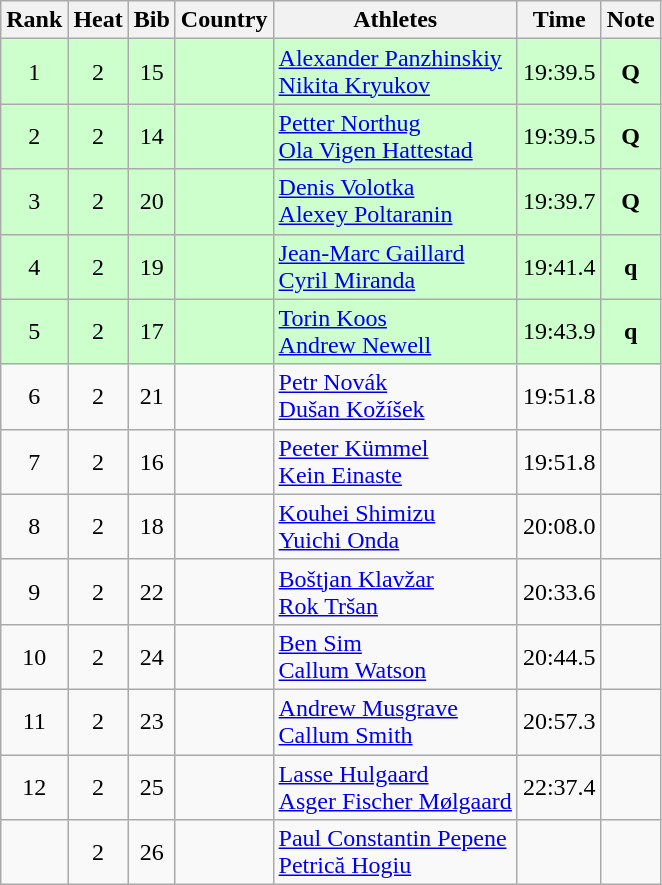<table class="wikitable sortable" style="text-align:center">
<tr>
<th>Rank</th>
<th>Heat</th>
<th>Bib</th>
<th>Country</th>
<th>Athletes</th>
<th>Time</th>
<th>Note</th>
</tr>
<tr bgcolor=ccffcc>
<td>1</td>
<td>2</td>
<td>15</td>
<td align=left></td>
<td align=left><a href='#'>Alexander Panzhinskiy</a><br><a href='#'>Nikita Kryukov</a></td>
<td>19:39.5</td>
<td><strong>Q</strong></td>
</tr>
<tr bgcolor=ccffcc>
<td>2</td>
<td>2</td>
<td>14</td>
<td align=left></td>
<td align=left><a href='#'>Petter Northug</a><br><a href='#'>Ola Vigen Hattestad</a></td>
<td>19:39.5</td>
<td><strong>Q</strong></td>
</tr>
<tr bgcolor=ccffcc>
<td>3</td>
<td>2</td>
<td>20</td>
<td align=left></td>
<td align=left><a href='#'>Denis Volotka</a><br><a href='#'>Alexey Poltaranin</a></td>
<td>19:39.7</td>
<td><strong>Q</strong></td>
</tr>
<tr bgcolor=ccffcc>
<td>4</td>
<td>2</td>
<td>19</td>
<td align=left></td>
<td align=left><a href='#'>Jean-Marc Gaillard</a><br><a href='#'>Cyril Miranda</a></td>
<td>19:41.4</td>
<td><strong>q</strong></td>
</tr>
<tr bgcolor=ccffcc>
<td>5</td>
<td>2</td>
<td>17</td>
<td align=left></td>
<td align=left><a href='#'>Torin Koos</a><br><a href='#'>Andrew Newell</a></td>
<td>19:43.9</td>
<td><strong>q</strong></td>
</tr>
<tr>
<td>6</td>
<td>2</td>
<td>21</td>
<td align=left></td>
<td align=left><a href='#'>Petr Novák</a><br><a href='#'>Dušan Kožíšek</a></td>
<td>19:51.8</td>
<td></td>
</tr>
<tr>
<td>7</td>
<td>2</td>
<td>16</td>
<td align=left></td>
<td align=left><a href='#'>Peeter Kümmel</a><br><a href='#'>Kein Einaste</a></td>
<td>19:51.8</td>
<td></td>
</tr>
<tr>
<td>8</td>
<td>2</td>
<td>18</td>
<td align=left></td>
<td align=left><a href='#'>Kouhei Shimizu</a><br><a href='#'>Yuichi Onda</a></td>
<td>20:08.0</td>
<td></td>
</tr>
<tr>
<td>9</td>
<td>2</td>
<td>22</td>
<td align=left></td>
<td align=left><a href='#'>Boštjan Klavžar</a><br><a href='#'>Rok Tršan</a></td>
<td>20:33.6</td>
<td></td>
</tr>
<tr>
<td>10</td>
<td>2</td>
<td>24</td>
<td align=left></td>
<td align=left><a href='#'>Ben Sim</a><br><a href='#'>Callum Watson</a></td>
<td>20:44.5</td>
<td></td>
</tr>
<tr>
<td>11</td>
<td>2</td>
<td>23</td>
<td align=left></td>
<td align=left><a href='#'>Andrew Musgrave</a><br><a href='#'>Callum Smith</a></td>
<td>20:57.3</td>
<td></td>
</tr>
<tr>
<td>12</td>
<td>2</td>
<td>25</td>
<td align=left></td>
<td align=left><a href='#'>Lasse Hulgaard</a><br><a href='#'>Asger Fischer Mølgaard</a></td>
<td>22:37.4</td>
<td></td>
</tr>
<tr>
<td></td>
<td>2</td>
<td>26</td>
<td align=left></td>
<td align=left><a href='#'>Paul Constantin Pepene</a><br><a href='#'>Petrică Hogiu</a></td>
<td></td>
<td></td>
</tr>
</table>
